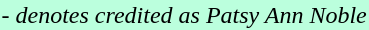<table style="wikitable">
<tr>
<td style="background: #bfd";"><em>- denotes credited as Patsy Ann Noble</em></td>
</tr>
</table>
